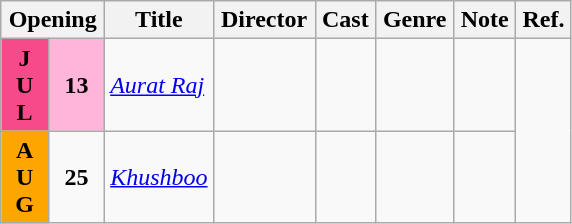<table class="wikitable">
<tr text-align:center;">
<th colspan="2"><strong>Opening</strong></th>
<th style="width:19%;"><strong>Title</strong></th>
<th><strong>Director</strong></th>
<th><strong>Cast</strong></th>
<th><strong>Genre</strong></th>
<th>Note</th>
<th><strong>Ref.</strong></th>
</tr>
<tr>
<td rowspan="1" style="text-align:center; background:#f64a8a;"><strong>J<br>U<br>L</strong></td>
<td rowspan="1" style="text-align:center; textcolor:#000; background:#ffb5da;"><strong>13</strong></td>
<td><em><a href='#'>Aurat Raj</a></em></td>
<td></td>
<td></td>
<td></td>
<td></td>
</tr>
<tr>
<td rowspan="3" style="text-align:center; background:orange;"><strong>A<br>U<br>G</strong></td>
<td rowspan="1" style="text-align:center; textcolor:#000;"><strong>25</strong></td>
<td><em><a href='#'>Khushboo</a></em></td>
<td></td>
<td></td>
<td></td>
<td></td>
</tr>
</table>
